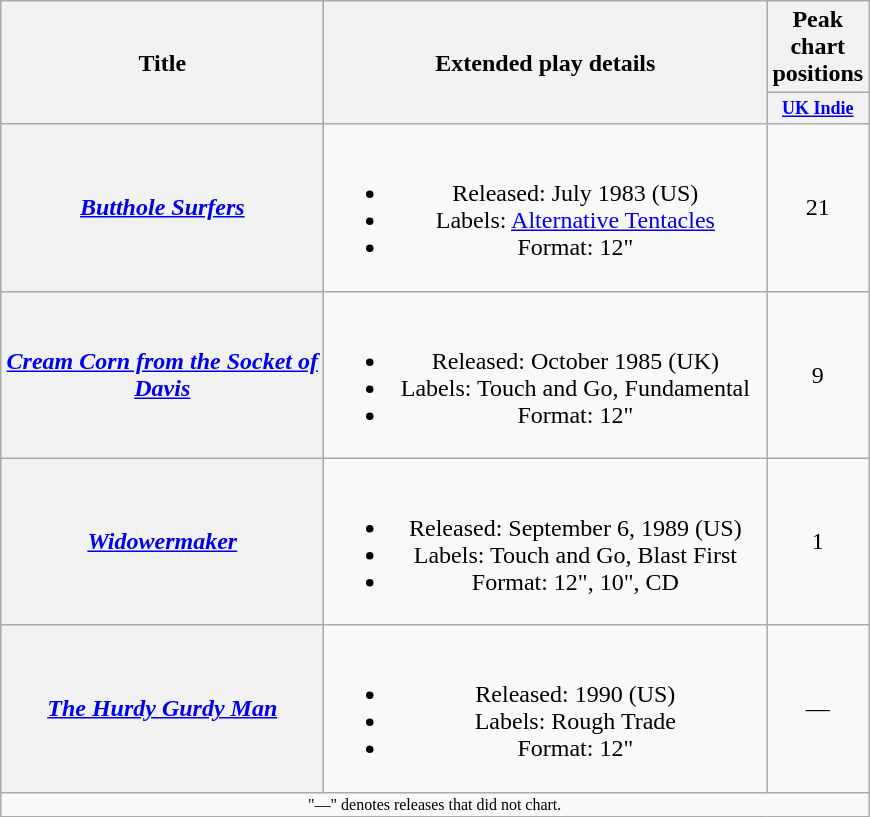<table class="wikitable plainrowheaders" style="text-align:center;">
<tr>
<th scope="col" rowspan="2" style="width:13em;">Title</th>
<th scope="col" rowspan="2" style="width:18em;">Extended play details</th>
<th scope="col" colspan="1">Peak chart positions</th>
</tr>
<tr>
<th scope="col" style="width:2.5em;font-size:75%;"><a href='#'>UK Indie</a><br></th>
</tr>
<tr>
<th scope="row"><em><a href='#'>Butthole Surfers</a></em></th>
<td><br><ul><li>Released: July 1983 (US)</li><li>Labels: <a href='#'>Alternative Tentacles</a></li><li>Format: 12"</li></ul></td>
<td>21</td>
</tr>
<tr>
<th scope="row"><em><a href='#'>Cream Corn from the Socket of Davis</a></em></th>
<td><br><ul><li>Released: October 1985 (UK)</li><li>Labels: Touch and Go, Fundamental</li><li>Format: 12"</li></ul></td>
<td>9</td>
</tr>
<tr>
<th scope="row"><em><a href='#'>Widowermaker</a></em></th>
<td><br><ul><li>Released: September 6, 1989 (US)</li><li>Labels: Touch and Go, Blast First</li><li>Format: 12", 10", CD</li></ul></td>
<td>1</td>
</tr>
<tr>
<th scope="row"><em><a href='#'>The Hurdy Gurdy Man</a></em></th>
<td><br><ul><li>Released: 1990 (US)</li><li>Labels: Rough Trade</li><li>Format: 12"</li></ul></td>
<td>—</td>
</tr>
<tr>
<td colspan="22" style="text-align:center; font-size:8pt;">"—" denotes releases that did not chart.</td>
</tr>
</table>
